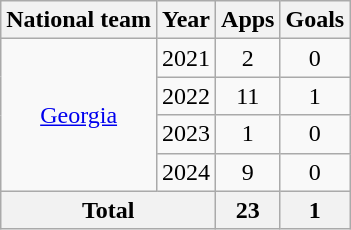<table class="wikitable" style="text-align:center">
<tr>
<th>National team</th>
<th>Year</th>
<th>Apps</th>
<th>Goals</th>
</tr>
<tr>
<td rowspan="4"><a href='#'>Georgia</a></td>
<td>2021</td>
<td>2</td>
<td>0</td>
</tr>
<tr>
<td>2022</td>
<td>11</td>
<td>1</td>
</tr>
<tr>
<td>2023</td>
<td>1</td>
<td>0</td>
</tr>
<tr>
<td>2024</td>
<td>9</td>
<td>0</td>
</tr>
<tr>
<th colspan="2">Total</th>
<th>23</th>
<th>1</th>
</tr>
</table>
